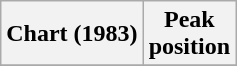<table class="wikitable sortable plainrowheaders" style="text-align:center">
<tr>
<th>Chart (1983)</th>
<th>Peak<br>position</th>
</tr>
<tr>
</tr>
</table>
